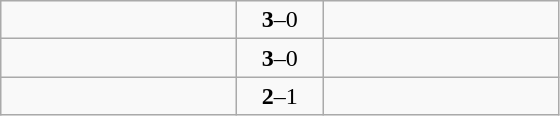<table class="wikitable">
<tr>
<td width=150><strong></strong></td>
<td style="width:50px" align=center><strong>3</strong>–0</td>
<td width=150></td>
</tr>
<tr>
<td width=150><strong></strong></td>
<td style="width:50px" align=center><strong>3</strong>–0</td>
<td width=150></td>
</tr>
<tr>
<td width=150><strong></strong></td>
<td style="width:50px" align=center><strong>2</strong>–1</td>
<td width=150></td>
</tr>
</table>
